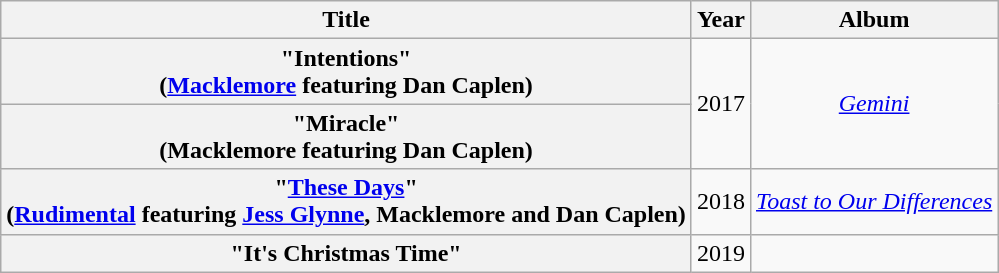<table class="wikitable plainrowheaders" style="text-align:center;" border="1">
<tr>
<th scope="col">Title</th>
<th scope="col">Year</th>
<th scope="col">Album</th>
</tr>
<tr>
<th scope="row">"Intentions"<br><span>(<a href='#'>Macklemore</a> featuring Dan Caplen)</span></th>
<td rowspan="2">2017</td>
<td rowspan="2"><em><a href='#'>Gemini</a></em></td>
</tr>
<tr>
<th scope="row">"Miracle"<br><span>(Macklemore featuring Dan Caplen)</span></th>
</tr>
<tr>
<th scope="row">"<a href='#'>These Days</a>"<br><span>(<a href='#'>Rudimental</a> featuring <a href='#'>Jess Glynne</a>, Macklemore and Dan Caplen)</span></th>
<td>2018</td>
<td><em><a href='#'>Toast to Our Differences</a></em></td>
</tr>
<tr>
<th scope="row">"It's Christmas Time"<br></th>
<td>2019</td>
<td></td>
</tr>
</table>
